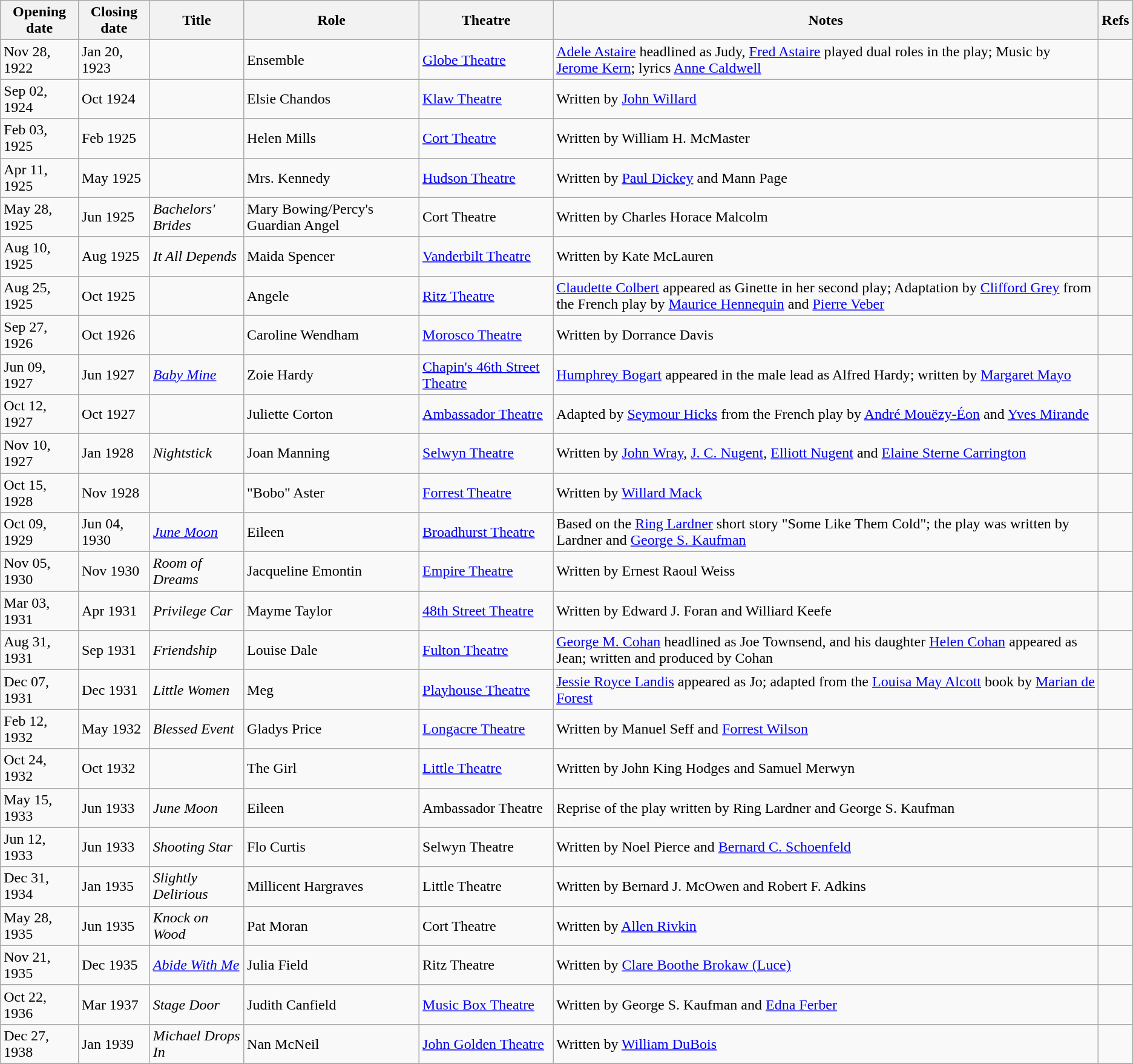<table class="wikitable sortable">
<tr>
<th scope="col" class="unsortable">Opening date</th>
<th scope="col" class="unsortable">Closing date</th>
<th scope="col">Title</th>
<th scope="col" class="unsortable">Role</th>
<th scope="col">Theatre</th>
<th scope="col" class="unsortable">Notes</th>
<th scope="col" class="unsortable">Refs</th>
</tr>
<tr>
<td scope="row">Nov 28, 1922</td>
<td>Jan 20, 1923</td>
<td></td>
<td>Ensemble</td>
<td><a href='#'>Globe Theatre</a></td>
<td><a href='#'>Adele Astaire</a> headlined as Judy, <a href='#'>Fred Astaire</a> played dual roles in the play; Music by <a href='#'>Jerome Kern</a>; lyrics <a href='#'>Anne Caldwell</a></td>
<td></td>
</tr>
<tr>
<td scope="row">Sep 02, 1924</td>
<td>Oct 1924</td>
<td></td>
<td>Elsie Chandos</td>
<td><a href='#'>Klaw Theatre</a></td>
<td>Written by <a href='#'>John Willard</a></td>
<td></td>
</tr>
<tr>
<td scope="row">Feb 03, 1925</td>
<td>Feb 1925</td>
<td></td>
<td>Helen Mills</td>
<td><a href='#'>Cort Theatre</a></td>
<td>Written by William H. McMaster</td>
<td></td>
</tr>
<tr>
<td scope="row">Apr 11, 1925</td>
<td>May 1925</td>
<td></td>
<td>Mrs. Kennedy</td>
<td><a href='#'>Hudson Theatre</a></td>
<td>Written by <a href='#'>Paul Dickey</a> and Mann Page</td>
<td></td>
</tr>
<tr>
<td scope="row">May 28, 1925</td>
<td>Jun 1925</td>
<td><em>Bachelors' Brides</em></td>
<td>Mary Bowing/Percy's Guardian Angel</td>
<td>Cort Theatre</td>
<td>Written by Charles Horace Malcolm</td>
<td></td>
</tr>
<tr>
<td scope="row">Aug 10, 1925</td>
<td>Aug 1925</td>
<td><em>It All Depends</em></td>
<td>Maida Spencer</td>
<td><a href='#'>Vanderbilt Theatre</a></td>
<td>Written by Kate McLauren</td>
<td></td>
</tr>
<tr>
<td scope="row">Aug 25, 1925</td>
<td>Oct 1925</td>
<td></td>
<td>Angele</td>
<td><a href='#'>Ritz Theatre</a></td>
<td><a href='#'>Claudette Colbert</a> appeared as Ginette in her second play; Adaptation by <a href='#'>Clifford Grey</a> from the French play by <a href='#'>Maurice Hennequin</a> and <a href='#'>Pierre Veber</a></td>
<td></td>
</tr>
<tr>
<td scope="row">Sep 27, 1926</td>
<td>Oct 1926</td>
<td></td>
<td>Caroline Wendham</td>
<td><a href='#'>Morosco Theatre</a></td>
<td>Written by Dorrance Davis</td>
<td></td>
</tr>
<tr>
<td scope="row">Jun 09, 1927</td>
<td>Jun 1927</td>
<td><em><a href='#'>Baby Mine</a></em></td>
<td>Zoie Hardy</td>
<td><a href='#'>Chapin's 46th Street Theatre</a></td>
<td><a href='#'>Humphrey Bogart</a> appeared in the male lead as Alfred Hardy; written by <a href='#'>Margaret Mayo</a></td>
<td></td>
</tr>
<tr>
<td scope="row">Oct 12, 1927</td>
<td>Oct 1927</td>
<td></td>
<td>Juliette Corton</td>
<td><a href='#'>Ambassador Theatre</a></td>
<td>Adapted by <a href='#'>Seymour Hicks</a> from the French play by <a href='#'>André Mouëzy-Éon</a> and <a href='#'>Yves Mirande</a></td>
<td></td>
</tr>
<tr>
<td scope="row">Nov 10, 1927</td>
<td>Jan 1928</td>
<td><em>Nightstick</em></td>
<td>Joan Manning</td>
<td><a href='#'>Selwyn Theatre</a></td>
<td>Written by <a href='#'>John Wray</a>, <a href='#'>J. C. Nugent</a>, <a href='#'>Elliott Nugent</a> and <a href='#'>Elaine Sterne Carrington</a></td>
<td></td>
</tr>
<tr>
<td scope="row">Oct 15, 1928</td>
<td>Nov 1928</td>
<td></td>
<td>"Bobo" Aster</td>
<td><a href='#'>Forrest Theatre</a></td>
<td>Written by <a href='#'>Willard Mack</a></td>
<td></td>
</tr>
<tr>
<td scope="row">Oct 09, 1929</td>
<td>Jun 04, 1930</td>
<td><em><a href='#'>June Moon</a></em></td>
<td>Eileen</td>
<td><a href='#'>Broadhurst Theatre</a></td>
<td>Based on the <a href='#'>Ring Lardner</a> short story "Some Like Them Cold"; the play was written by Lardner and <a href='#'>George S. Kaufman</a></td>
<td></td>
</tr>
<tr>
<td scope="row">Nov 05, 1930</td>
<td>Nov 1930</td>
<td><em>Room of Dreams</em></td>
<td>Jacqueline Emontin</td>
<td><a href='#'>Empire Theatre</a></td>
<td>Written by Ernest Raoul Weiss</td>
<td></td>
</tr>
<tr>
<td scope="row">Mar 03, 1931</td>
<td>Apr 1931</td>
<td><em>Privilege Car</em></td>
<td>Mayme Taylor</td>
<td><a href='#'>48th Street Theatre</a></td>
<td>Written by Edward J. Foran and Williard Keefe</td>
<td></td>
</tr>
<tr>
<td scope="row">Aug 31, 1931</td>
<td>Sep 1931</td>
<td><em>Friendship</em></td>
<td>Louise Dale</td>
<td><a href='#'>Fulton Theatre</a></td>
<td><a href='#'>George M. Cohan</a> headlined as Joe Townsend, and his daughter <a href='#'>Helen Cohan</a> appeared as Jean; written and produced by Cohan</td>
<td></td>
</tr>
<tr>
<td scope="row">Dec 07, 1931</td>
<td>Dec 1931</td>
<td><em>Little Women</em></td>
<td>Meg</td>
<td><a href='#'>Playhouse Theatre</a></td>
<td><a href='#'>Jessie Royce Landis</a> appeared as Jo; adapted from the <a href='#'>Louisa May Alcott</a> book by <a href='#'>Marian de Forest</a></td>
<td></td>
</tr>
<tr>
<td scope="row">Feb 12, 1932</td>
<td>May 1932</td>
<td><em>Blessed Event</em></td>
<td>Gladys Price</td>
<td><a href='#'>Longacre Theatre</a></td>
<td>Written by Manuel Seff and <a href='#'>Forrest Wilson</a></td>
<td></td>
</tr>
<tr>
<td scope="row">Oct 24, 1932</td>
<td>Oct 1932</td>
<td></td>
<td>The Girl</td>
<td><a href='#'>Little Theatre</a></td>
<td>Written by John King Hodges and Samuel Merwyn</td>
<td></td>
</tr>
<tr>
<td scope="row">May 15, 1933</td>
<td>Jun 1933</td>
<td><em>June Moon</em></td>
<td>Eileen</td>
<td>Ambassador Theatre</td>
<td>Reprise of the play written by Ring Lardner and George S. Kaufman</td>
<td></td>
</tr>
<tr>
<td scope="row">Jun 12, 1933</td>
<td>Jun 1933</td>
<td><em>Shooting Star</em></td>
<td>Flo Curtis</td>
<td>Selwyn Theatre</td>
<td>Written by Noel Pierce and <a href='#'>Bernard C. Schoenfeld</a></td>
<td></td>
</tr>
<tr>
<td scope="row">Dec 31, 1934</td>
<td>Jan 1935</td>
<td><em>Slightly Delirious</em></td>
<td>Millicent Hargraves</td>
<td>Little Theatre</td>
<td>Written by Bernard J. McOwen and Robert F. Adkins</td>
<td></td>
</tr>
<tr>
<td scope="row">May 28, 1935</td>
<td>Jun 1935</td>
<td><em>Knock on Wood</em></td>
<td>Pat Moran</td>
<td>Cort Theatre</td>
<td>Written by <a href='#'>Allen Rivkin</a></td>
<td></td>
</tr>
<tr>
<td scope="row">Nov 21, 1935</td>
<td>Dec 1935</td>
<td><em><a href='#'>Abide With Me</a></em></td>
<td>Julia Field</td>
<td>Ritz Theatre</td>
<td>Written by <a href='#'>Clare Boothe Brokaw (Luce)</a></td>
<td></td>
</tr>
<tr>
<td scope="row">Oct 22, 1936</td>
<td>Mar 1937</td>
<td><em>Stage Door</em></td>
<td>Judith Canfield</td>
<td><a href='#'>Music Box Theatre</a></td>
<td>Written by George S. Kaufman and <a href='#'>Edna Ferber</a></td>
<td></td>
</tr>
<tr>
<td scope="row">Dec 27, 1938</td>
<td>Jan 1939</td>
<td><em>Michael Drops In</em></td>
<td>Nan McNeil</td>
<td><a href='#'>John Golden Theatre</a></td>
<td>Written by <a href='#'>William DuBois</a></td>
<td></td>
</tr>
<tr>
</tr>
</table>
